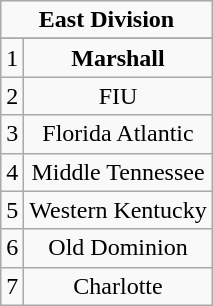<table class="wikitable">
<tr align="center">
<td align="center" Colspan="2"><strong>East Division</strong></td>
</tr>
<tr align="center">
</tr>
<tr align="center">
<td>1</td>
<td><strong>Marshall</strong></td>
</tr>
<tr align="center">
<td>2</td>
<td>FIU</td>
</tr>
<tr align="center">
<td>3</td>
<td>Florida Atlantic</td>
</tr>
<tr align="center">
<td>4</td>
<td>Middle Tennessee</td>
</tr>
<tr align="center">
<td>5</td>
<td>Western Kentucky</td>
</tr>
<tr align="center">
<td>6</td>
<td>Old Dominion</td>
</tr>
<tr align="center">
<td>7</td>
<td>Charlotte</td>
</tr>
</table>
